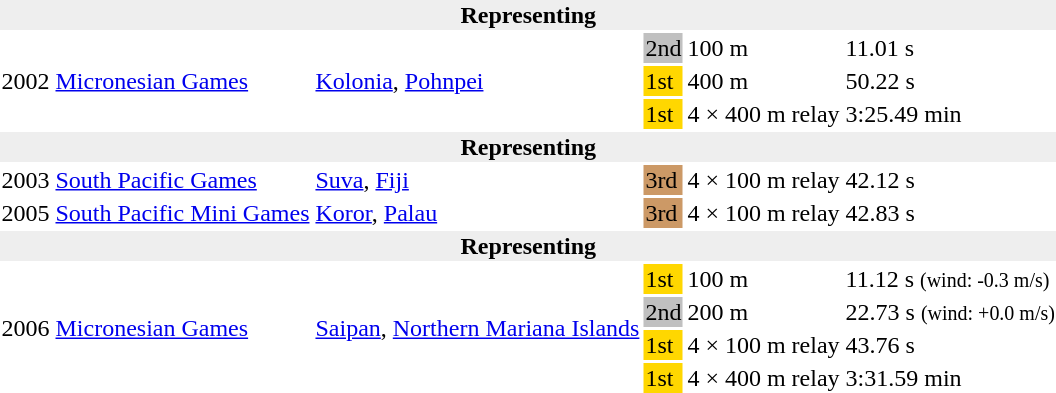<table>
<tr>
<th bgcolor="#eeeeee" colspan="6">Representing </th>
</tr>
<tr>
<td rowspan=3>2002</td>
<td rowspan=3><a href='#'>Micronesian Games</a></td>
<td rowspan=3><a href='#'>Kolonia</a>, <a href='#'>Pohnpei</a></td>
<td bgcolor=silver>2nd</td>
<td>100 m</td>
<td>11.01 s</td>
</tr>
<tr>
<td bgcolor=gold>1st</td>
<td>400 m</td>
<td>50.22 s</td>
</tr>
<tr>
<td bgcolor=gold>1st</td>
<td>4 × 400 m relay</td>
<td>3:25.49 min</td>
</tr>
<tr>
<th bgcolor="#eeeeee" colspan="6">Representing </th>
</tr>
<tr>
<td>2003</td>
<td><a href='#'>South Pacific Games</a></td>
<td><a href='#'>Suva</a>, <a href='#'>Fiji</a></td>
<td bgcolor=cc9966>3rd</td>
<td>4 × 100 m relay</td>
<td>42.12 s</td>
</tr>
<tr>
<td>2005</td>
<td><a href='#'>South Pacific Mini Games</a></td>
<td><a href='#'>Koror</a>, <a href='#'>Palau</a></td>
<td bgcolor=cc9966>3rd</td>
<td>4 × 100 m relay</td>
<td>42.83 s</td>
</tr>
<tr>
<th bgcolor="#eeeeee" colspan="6">Representing </th>
</tr>
<tr>
<td rowspan=4>2006</td>
<td rowspan=4><a href='#'>Micronesian Games</a></td>
<td rowspan=4><a href='#'>Saipan</a>, <a href='#'>Northern Mariana Islands</a></td>
<td bgcolor=gold>1st</td>
<td>100 m</td>
<td>11.12 s <small>(wind: -0.3 m/s)</small></td>
</tr>
<tr>
<td bgcolor=silver>2nd</td>
<td>200 m</td>
<td>22.73 s <small>(wind: +0.0 m/s)</small></td>
</tr>
<tr>
<td bgcolor=gold>1st</td>
<td>4 × 100 m relay</td>
<td>43.76 s</td>
</tr>
<tr>
<td bgcolor=gold>1st</td>
<td>4 × 400 m relay</td>
<td>3:31.59 min</td>
</tr>
</table>
